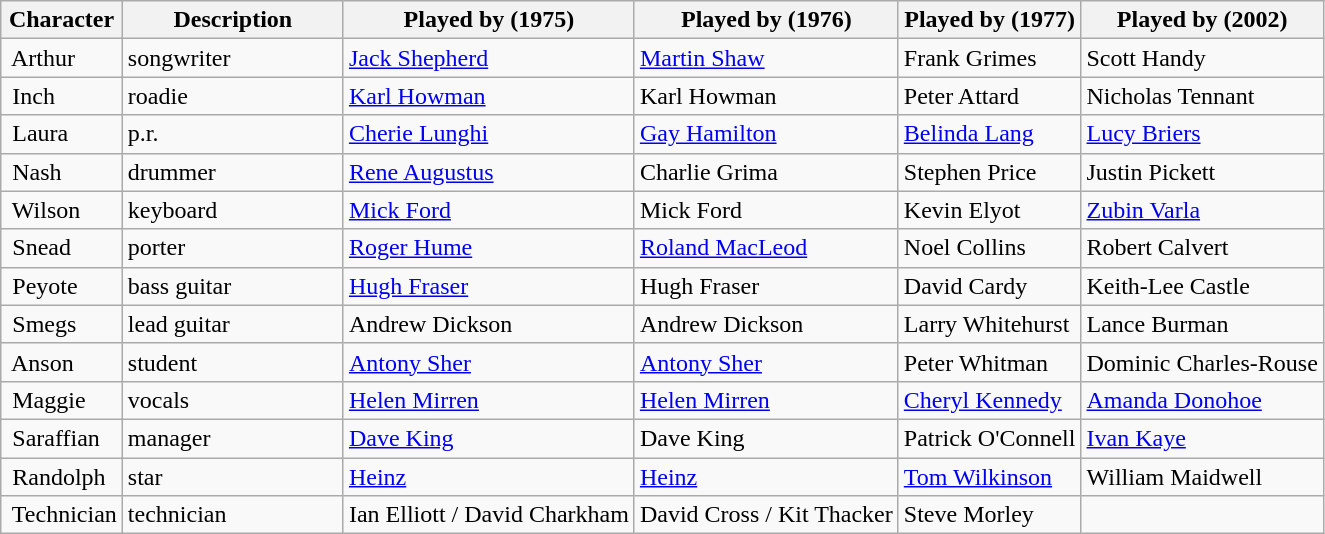<table class="wikitable" style="font-size:100%">
<tr>
<th>Character</th>
<th width=140px>Description</th>
<th>Played by (1975)</th>
<th>Played by (1976)</th>
<th>Played by (1977)</th>
<th>Played by (2002)</th>
</tr>
<tr>
<td> Arthur</td>
<td>songwriter</td>
<td><a href='#'>Jack Shepherd</a></td>
<td><a href='#'>Martin Shaw</a></td>
<td>Frank Grimes</td>
<td>Scott Handy</td>
</tr>
<tr>
<td> Inch</td>
<td>roadie</td>
<td><a href='#'>Karl Howman</a></td>
<td>Karl Howman</td>
<td>Peter Attard</td>
<td>Nicholas Tennant</td>
</tr>
<tr>
<td> Laura</td>
<td>p.r.</td>
<td><a href='#'>Cherie Lunghi</a></td>
<td><a href='#'>Gay Hamilton</a></td>
<td><a href='#'>Belinda Lang</a></td>
<td><a href='#'>Lucy Briers</a></td>
</tr>
<tr>
<td> Nash</td>
<td>drummer</td>
<td><a href='#'>Rene Augustus</a></td>
<td>Charlie Grima</td>
<td>Stephen Price</td>
<td>Justin Pickett</td>
</tr>
<tr>
<td> Wilson</td>
<td>keyboard</td>
<td><a href='#'>Mick Ford</a></td>
<td>Mick Ford</td>
<td>Kevin Elyot</td>
<td><a href='#'>Zubin Varla</a></td>
</tr>
<tr>
<td> Snead</td>
<td>porter</td>
<td><a href='#'>Roger Hume</a></td>
<td><a href='#'>Roland MacLeod</a></td>
<td>Noel Collins</td>
<td>Robert Calvert</td>
</tr>
<tr>
<td> Peyote</td>
<td>bass guitar</td>
<td><a href='#'>Hugh Fraser</a></td>
<td>Hugh Fraser</td>
<td>David Cardy</td>
<td>Keith-Lee Castle</td>
</tr>
<tr>
<td> Smegs</td>
<td>lead guitar</td>
<td>Andrew Dickson</td>
<td>Andrew Dickson</td>
<td>Larry Whitehurst</td>
<td>Lance Burman</td>
</tr>
<tr>
<td> Anson</td>
<td>student</td>
<td><a href='#'>Antony Sher</a></td>
<td><a href='#'>Antony Sher</a></td>
<td>Peter Whitman</td>
<td>Dominic Charles-Rouse</td>
</tr>
<tr>
<td> Maggie</td>
<td>vocals</td>
<td><a href='#'>Helen Mirren</a></td>
<td><a href='#'>Helen Mirren</a></td>
<td><a href='#'>Cheryl Kennedy</a></td>
<td><a href='#'>Amanda Donohoe</a></td>
</tr>
<tr>
<td> Saraffian</td>
<td>manager</td>
<td><a href='#'>Dave King</a></td>
<td>Dave King</td>
<td>Patrick O'Connell</td>
<td><a href='#'>Ivan Kaye</a></td>
</tr>
<tr>
<td> Randolph</td>
<td>star</td>
<td><a href='#'>Heinz</a></td>
<td><a href='#'>Heinz</a></td>
<td><a href='#'>Tom Wilkinson</a></td>
<td>William Maidwell</td>
</tr>
<tr>
<td> Technician</td>
<td>technician</td>
<td>Ian Elliott / David Charkham</td>
<td>David Cross / Kit Thacker</td>
<td>Steve Morley</td>
<td></td>
</tr>
</table>
